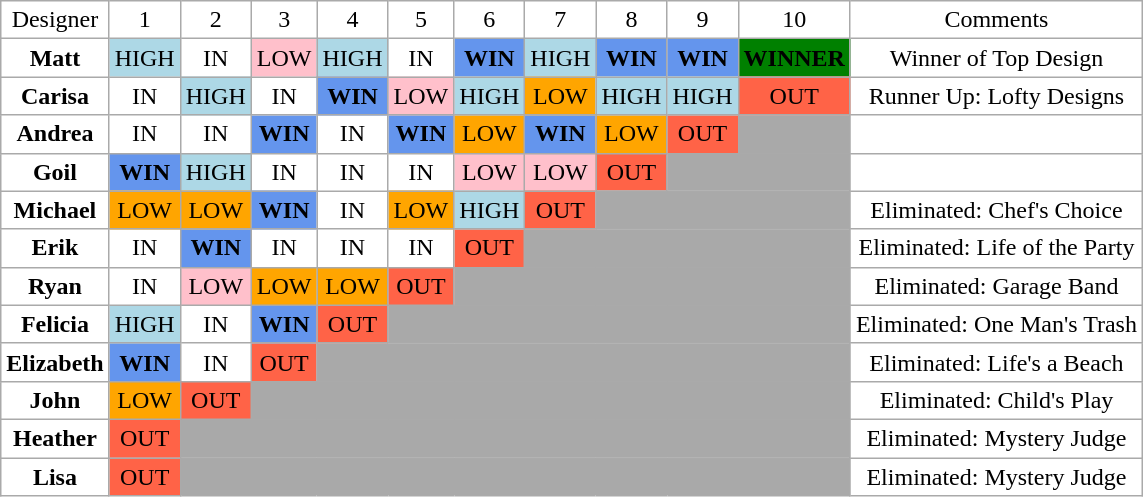<table class="wikitable"  style="background:#fff; text-align:center;">
<tr>
<td>Designer</td>
<td>1</td>
<td>2</td>
<td>3</td>
<td>4</td>
<td>5</td>
<td>6</td>
<td>7</td>
<td>8</td>
<td>9</td>
<td>10</td>
<td>Comments</td>
</tr>
<tr>
<td><strong>Matt</strong></td>
<td style="background:lightblue;">HIGH</td>
<td>IN</td>
<td style="background:pink;">LOW</td>
<td style="background:lightblue;">HIGH</td>
<td>IN</td>
<td style="background:cornflowerblue;"><strong>WIN</strong></td>
<td style="background:lightblue;">HIGH</td>
<td style="background:cornflowerblue;"><strong>WIN</strong></td>
<td style="background:cornflowerblue;"><strong>WIN</strong></td>
<td style="background:green;"><strong>WINNER</strong></td>
<td>Winner of Top Design</td>
</tr>
<tr>
<td><strong>Carisa</strong></td>
<td>IN</td>
<td style="background:lightblue;">HIGH</td>
<td>IN</td>
<td style="background:cornflowerblue;"><strong>WIN</strong></td>
<td style="background:pink;">LOW</td>
<td style="background:lightblue;">HIGH</td>
<td style="background:orange;">LOW</td>
<td style="background:lightblue;">HIGH</td>
<td style="background:lightblue;">HIGH</td>
<td style="background:tomato;">OUT</td>
<td>Runner Up: Lofty Designs</td>
</tr>
<tr>
<td><strong>Andrea</strong></td>
<td>IN</td>
<td>IN</td>
<td style="background:cornflowerblue;"><strong>WIN</strong></td>
<td>IN</td>
<td style="background:cornflowerblue;"><strong>WIN</strong></td>
<td style="background:orange;">LOW</td>
<td style="background:cornflowerblue;"><strong>WIN</strong></td>
<td style="background:orange;">LOW</td>
<td style="background:tomato;">OUT</td>
<td style="background:darkgrey;"></td>
<td></td>
</tr>
<tr>
<td><strong>Goil</strong></td>
<td style="background:cornflowerblue;"><strong>WIN</strong></td>
<td style="background:lightblue;">HIGH</td>
<td>IN</td>
<td>IN</td>
<td>IN</td>
<td style="background:pink;">LOW</td>
<td style="background:pink;">LOW</td>
<td style="background:tomato;">OUT</td>
<td colspan="2" style="background:darkgrey;"></td>
<td></td>
</tr>
<tr>
<td><strong>Michael</strong></td>
<td style="background:orange;">LOW</td>
<td style="background:orange;">LOW</td>
<td style="background:cornflowerblue;"><strong>WIN</strong></td>
<td>IN</td>
<td style="background:orange;">LOW</td>
<td style="background:lightblue;">HIGH</td>
<td style="background:tomato;">OUT</td>
<td colspan="3" style="background:darkgrey;"></td>
<td>Eliminated: Chef's Choice</td>
</tr>
<tr>
<td><strong>Erik</strong></td>
<td>IN</td>
<td style="background:cornflowerblue;"><strong>WIN</strong></td>
<td>IN</td>
<td>IN</td>
<td>IN</td>
<td style="background:tomato;">OUT</td>
<td colspan="4" style="background:darkgrey;"></td>
<td>Eliminated: Life of the Party</td>
</tr>
<tr>
<td><strong>Ryan</strong></td>
<td>IN</td>
<td style="background:pink;">LOW</td>
<td style="background:orange;">LOW</td>
<td style="background:orange;">LOW</td>
<td style="background:tomato;">OUT</td>
<td colspan="5" style="background:darkgrey;"></td>
<td>Eliminated: Garage Band</td>
</tr>
<tr>
<td><strong>Felicia</strong></td>
<td style="background:lightblue;">HIGH</td>
<td>IN</td>
<td style="background:cornflowerblue;"><strong>WIN</strong></td>
<td style="background:tomato;">OUT</td>
<td colspan="6" style="background:darkgrey;"></td>
<td>Eliminated: One Man's Trash</td>
</tr>
<tr>
<td><strong>Elizabeth</strong></td>
<td style="background:cornflowerblue;"><strong>WIN</strong></td>
<td>IN</td>
<td style="background:tomato;">OUT</td>
<td colspan="7" style="background:darkgrey;"></td>
<td>Eliminated: Life's a Beach</td>
</tr>
<tr>
<td><strong>John</strong></td>
<td style="background:orange;">LOW</td>
<td style="background:tomato;">OUT</td>
<td colspan="8" style="background:darkgrey;"></td>
<td>Eliminated: Child's Play</td>
</tr>
<tr>
<td><strong>Heather</strong></td>
<td style="background:tomato;">OUT</td>
<td colspan="9" style="background:darkgrey;"></td>
<td>Eliminated: Mystery Judge</td>
</tr>
<tr>
<td><strong>Lisa</strong></td>
<td style="background:tomato;">OUT</td>
<td colspan="9" style="background:darkgrey;"></td>
<td>Eliminated: Mystery Judge</td>
</tr>
</table>
